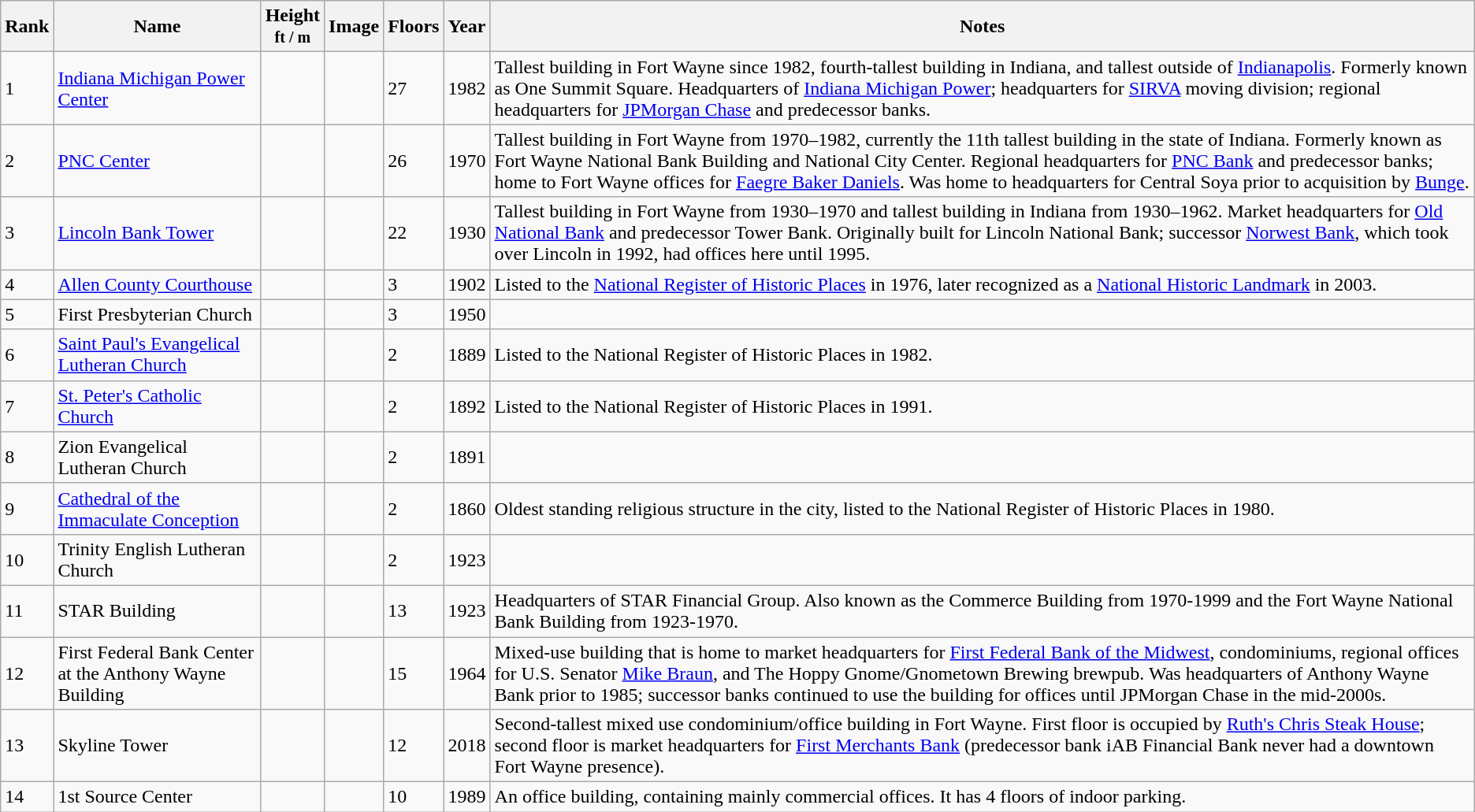<table class="wikitable sortable">
<tr>
<th>Rank</th>
<th>Name</th>
<th>Height<br><small>ft / m</small></th>
<th>Image</th>
<th>Floors</th>
<th>Year</th>
<th class="unsortable">Notes</th>
</tr>
<tr>
<td>1</td>
<td><a href='#'>Indiana Michigan Power Center</a></td>
<td></td>
<td></td>
<td>27</td>
<td>1982</td>
<td>Tallest building in Fort Wayne since 1982, fourth-tallest building in Indiana, and tallest outside of <a href='#'>Indianapolis</a>. Formerly known as One Summit Square. Headquarters of <a href='#'>Indiana Michigan Power</a>; headquarters for <a href='#'>SIRVA</a> moving division; regional headquarters for <a href='#'>JPMorgan Chase</a> and predecessor banks.</td>
</tr>
<tr>
<td>2</td>
<td><a href='#'>PNC Center</a></td>
<td></td>
<td></td>
<td>26</td>
<td>1970</td>
<td>Tallest building in Fort Wayne from 1970–1982, currently the 11th tallest building in the state of Indiana. Formerly known as Fort Wayne National Bank Building and National City Center. Regional headquarters for <a href='#'>PNC Bank</a> and predecessor banks; home to Fort Wayne offices for <a href='#'>Faegre Baker Daniels</a>. Was home to headquarters for Central Soya prior to acquisition by <a href='#'>Bunge</a>.</td>
</tr>
<tr>
<td>3</td>
<td><a href='#'>Lincoln Bank Tower</a></td>
<td></td>
<td></td>
<td>22</td>
<td>1930</td>
<td>Tallest building in Fort Wayne from 1930–1970 and tallest building in Indiana from 1930–1962. Market headquarters for <a href='#'>Old National Bank</a> and predecessor Tower Bank. Originally built for Lincoln National Bank; successor <a href='#'>Norwest Bank</a>, which took over Lincoln in 1992, had offices here until 1995.</td>
</tr>
<tr>
<td>4</td>
<td><a href='#'>Allen County Courthouse</a></td>
<td></td>
<td></td>
<td>3</td>
<td>1902</td>
<td>Listed to the <a href='#'>National Register of Historic Places</a> in 1976, later recognized as a <a href='#'>National Historic Landmark</a> in 2003.</td>
</tr>
<tr>
<td>5</td>
<td>First Presbyterian Church</td>
<td></td>
<td></td>
<td>3</td>
<td>1950</td>
<td></td>
</tr>
<tr>
<td>6</td>
<td><a href='#'>Saint Paul's Evangelical Lutheran Church</a></td>
<td></td>
<td></td>
<td>2</td>
<td>1889</td>
<td>Listed to the National Register of Historic Places in 1982.</td>
</tr>
<tr>
<td>7</td>
<td><a href='#'>St. Peter's Catholic Church</a></td>
<td></td>
<td></td>
<td>2</td>
<td>1892</td>
<td>Listed to the National Register of Historic Places in 1991.</td>
</tr>
<tr>
<td>8</td>
<td>Zion Evangelical Lutheran Church</td>
<td></td>
<td></td>
<td>2</td>
<td>1891</td>
<td></td>
</tr>
<tr>
<td>9</td>
<td><a href='#'>Cathedral of the Immaculate Conception</a></td>
<td></td>
<td></td>
<td>2</td>
<td>1860</td>
<td>Oldest standing religious structure in the city, listed to the National Register of Historic Places in 1980.</td>
</tr>
<tr>
<td>10</td>
<td>Trinity English Lutheran Church</td>
<td></td>
<td></td>
<td>2</td>
<td>1923</td>
<td></td>
</tr>
<tr>
<td>11</td>
<td>STAR Building</td>
<td></td>
<td></td>
<td>13</td>
<td>1923</td>
<td>Headquarters of STAR Financial Group. Also known as the Commerce Building from 1970-1999 and the Fort Wayne National Bank Building from 1923-1970.</td>
</tr>
<tr>
<td>12</td>
<td>First Federal Bank Center at the Anthony Wayne Building</td>
<td></td>
<td></td>
<td>15</td>
<td>1964</td>
<td> Mixed-use building that is home to market headquarters for <a href='#'>First Federal Bank of the Midwest</a>, condominiums, regional offices for U.S. Senator <a href='#'>Mike Braun</a>, and The Hoppy Gnome/Gnometown Brewing brewpub. Was headquarters of Anthony Wayne Bank prior to 1985; successor banks continued to use the building for offices until JPMorgan Chase in the mid-2000s.</td>
</tr>
<tr>
<td>13</td>
<td>Skyline Tower</td>
<td></td>
<td></td>
<td>12</td>
<td>2018</td>
<td>Second-tallest mixed use condominium/office building in Fort Wayne. First floor is occupied by <a href='#'>Ruth's Chris Steak House</a>; second floor is market headquarters for <a href='#'>First Merchants Bank</a> (predecessor bank iAB Financial Bank never had a downtown Fort Wayne presence).</td>
</tr>
<tr>
<td>14</td>
<td>1st Source Center</td>
<td></td>
<td></td>
<td>10</td>
<td>1989</td>
<td>An office building, containing mainly commercial offices. It has 4 floors of indoor parking.</td>
</tr>
</table>
